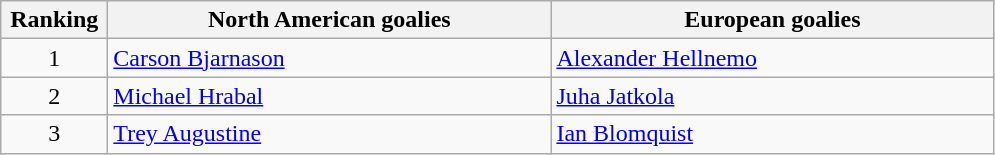<table class="wikitable">
<tr>
<th style="width:4em;">Ranking</th>
<th style="width:18em;">North American goalies</th>
<th style="width:18em;">European goalies</th>
</tr>
<tr>
<td style="text-align:center;">1</td>
<td> <a href='#'>Carson Bjarnason</a></td>
<td> <a href='#'>Alexander Hellnemo</a></td>
</tr>
<tr>
<td style="text-align:center;">2</td>
<td> <a href='#'>Michael Hrabal</a></td>
<td> <a href='#'>Juha Jatkola</a></td>
</tr>
<tr>
<td style="text-align:center;">3</td>
<td> <a href='#'>Trey Augustine</a></td>
<td> <a href='#'>Ian Blomquist</a></td>
</tr>
</table>
